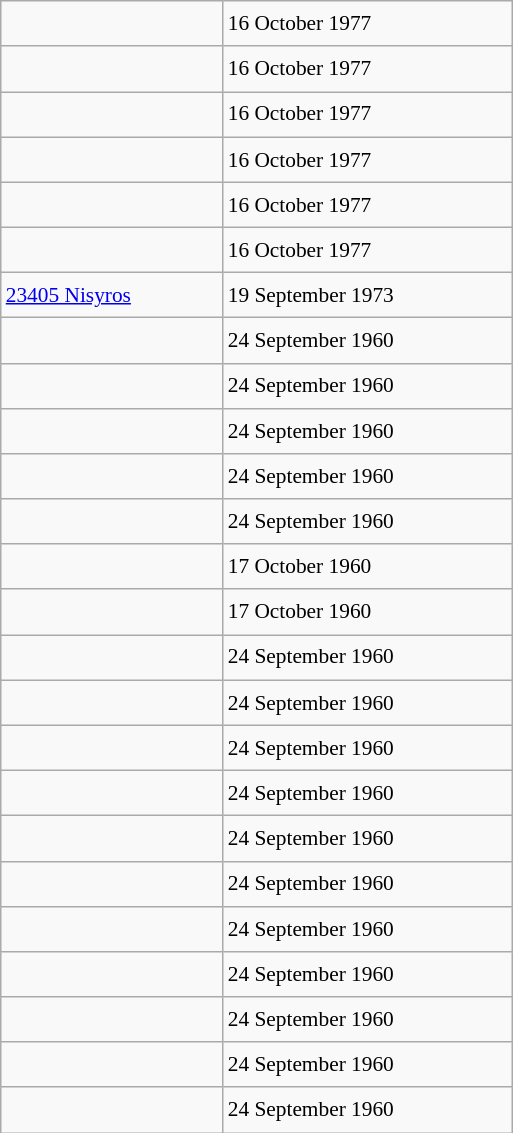<table class="wikitable" style="font-size: 89%; float: left; width: 24em; margin-right: 1em; line-height: 1.65em">
<tr>
<td></td>
<td>16 October 1977</td>
</tr>
<tr>
<td></td>
<td>16 October 1977</td>
</tr>
<tr>
<td></td>
<td>16 October 1977</td>
</tr>
<tr>
<td></td>
<td>16 October 1977</td>
</tr>
<tr>
<td></td>
<td>16 October 1977</td>
</tr>
<tr>
<td></td>
<td>16 October 1977</td>
</tr>
<tr>
<td><a href='#'>23405 Nisyros</a></td>
<td>19 September 1973</td>
</tr>
<tr>
<td></td>
<td>24 September 1960</td>
</tr>
<tr>
<td></td>
<td>24 September 1960</td>
</tr>
<tr>
<td></td>
<td>24 September 1960</td>
</tr>
<tr>
<td></td>
<td>24 September 1960</td>
</tr>
<tr>
<td></td>
<td>24 September 1960</td>
</tr>
<tr>
<td></td>
<td>17 October 1960</td>
</tr>
<tr>
<td></td>
<td>17 October 1960</td>
</tr>
<tr>
<td></td>
<td>24 September 1960</td>
</tr>
<tr>
<td></td>
<td>24 September 1960</td>
</tr>
<tr>
<td></td>
<td>24 September 1960</td>
</tr>
<tr>
<td></td>
<td>24 September 1960</td>
</tr>
<tr>
<td></td>
<td>24 September 1960</td>
</tr>
<tr>
<td></td>
<td>24 September 1960</td>
</tr>
<tr>
<td></td>
<td>24 September 1960</td>
</tr>
<tr>
<td></td>
<td>24 September 1960</td>
</tr>
<tr>
<td></td>
<td>24 September 1960</td>
</tr>
<tr>
<td></td>
<td>24 September 1960</td>
</tr>
<tr>
<td></td>
<td>24 September 1960</td>
</tr>
</table>
